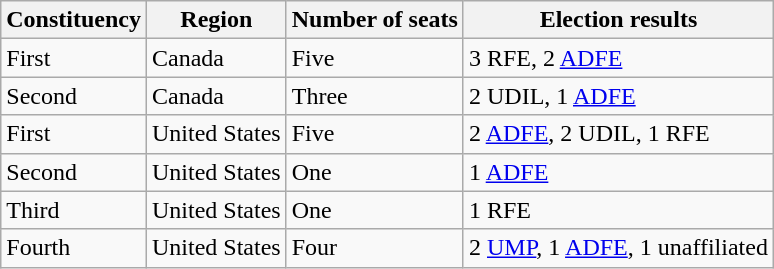<table class="wikitable sortable">
<tr>
<th>Constituency</th>
<th>Region</th>
<th>Number of seats</th>
<th>Election results</th>
</tr>
<tr>
<td>First</td>
<td>Canada</td>
<td>Five</td>
<td>3 RFE, 2 <a href='#'>ADFE</a></td>
</tr>
<tr>
<td>Second</td>
<td>Canada</td>
<td>Three</td>
<td>2 UDIL, 1 <a href='#'>ADFE</a></td>
</tr>
<tr>
<td>First</td>
<td>United States</td>
<td>Five</td>
<td>2 <a href='#'>ADFE</a>, 2 UDIL, 1 RFE</td>
</tr>
<tr>
<td>Second</td>
<td>United States</td>
<td>One</td>
<td>1 <a href='#'>ADFE</a></td>
</tr>
<tr>
<td>Third</td>
<td>United States</td>
<td>One</td>
<td>1 RFE</td>
</tr>
<tr>
<td>Fourth</td>
<td>United States</td>
<td>Four</td>
<td>2 <a href='#'>UMP</a>, 1 <a href='#'>ADFE</a>, 1 unaffiliated</td>
</tr>
</table>
